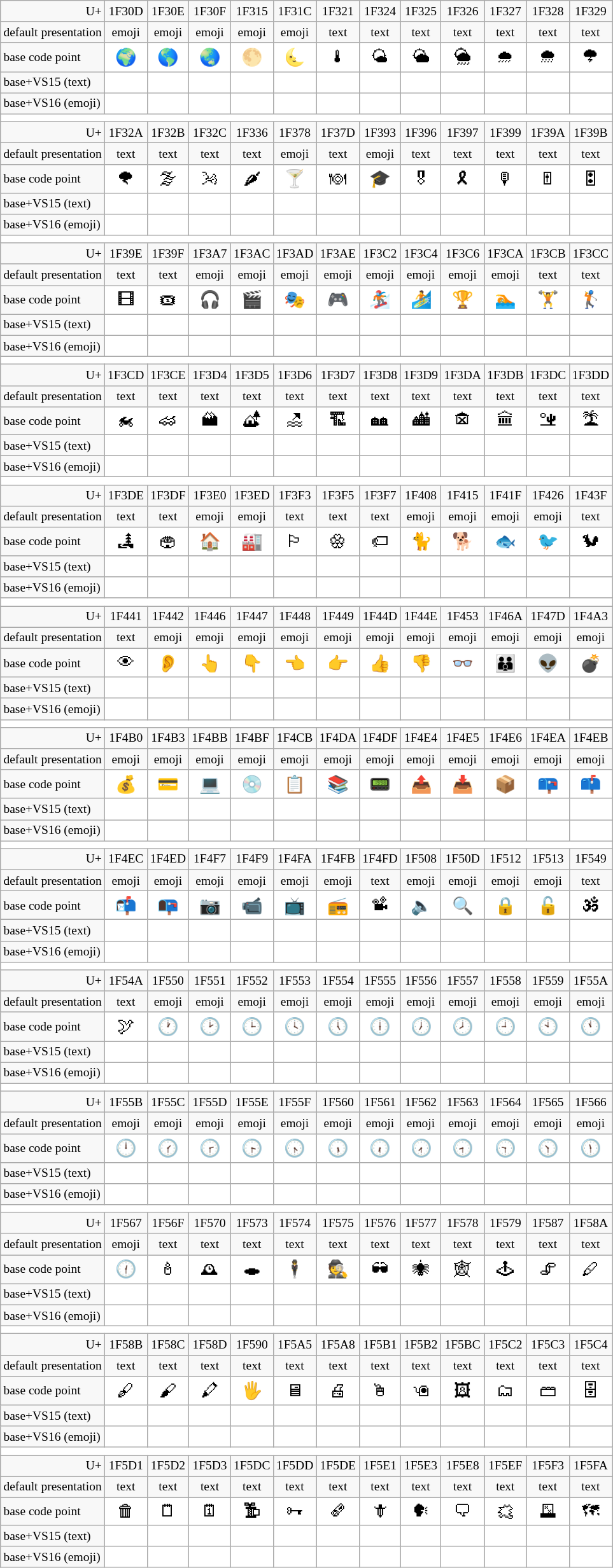<table class="wikitable nounderlines" style="border-collapse:collapse;background:#FFFFFF;font-size:large;text-align:center">
<tr style="background:#F8F8F8;font-size:small">
<td style="text-align:right">U+</td>
<td>1F30D</td>
<td>1F30E</td>
<td>1F30F</td>
<td>1F315</td>
<td>1F31C</td>
<td>1F321</td>
<td>1F324</td>
<td>1F325</td>
<td>1F326</td>
<td>1F327</td>
<td>1F328</td>
<td>1F329</td>
</tr>
<tr style="background:#F8F8F8;font-size:small">
<td style="text-align:left">default presentation</td>
<td>emoji</td>
<td>emoji</td>
<td>emoji</td>
<td>emoji</td>
<td>emoji</td>
<td>text</td>
<td>text</td>
<td>text</td>
<td>text</td>
<td>text</td>
<td>text</td>
<td>text</td>
</tr>
<tr>
<td style="background:#F8F8F8;font-size:small;text-align:left">base code point</td>
<td>🌍</td>
<td>🌎</td>
<td>🌏</td>
<td>🌕</td>
<td>🌜</td>
<td>🌡</td>
<td>🌤</td>
<td>🌥</td>
<td>🌦</td>
<td>🌧</td>
<td>🌨</td>
<td>🌩</td>
</tr>
<tr>
<td style="background:#F8F8F8;font-size:small;text-align:left">base+VS15 (text)</td>
<td></td>
<td></td>
<td></td>
<td></td>
<td></td>
<td></td>
<td></td>
<td></td>
<td></td>
<td></td>
<td></td>
<td></td>
</tr>
<tr>
<td style="background:#F8F8F8;font-size:small;text-align:left">base+VS16 (emoji)</td>
<td></td>
<td></td>
<td></td>
<td></td>
<td></td>
<td></td>
<td></td>
<td></td>
<td></td>
<td></td>
<td></td>
<td></td>
</tr>
<tr>
<td colspan="13"></td>
</tr>
<tr style="background:#F8F8F8;font-size:small">
<td style="text-align:right">U+</td>
<td>1F32A</td>
<td>1F32B</td>
<td>1F32C</td>
<td>1F336</td>
<td>1F378</td>
<td>1F37D</td>
<td>1F393</td>
<td>1F396</td>
<td>1F397</td>
<td>1F399</td>
<td>1F39A</td>
<td>1F39B</td>
</tr>
<tr style="background:#F8F8F8;font-size:small">
<td style="text-align:left">default presentation</td>
<td>text</td>
<td>text</td>
<td>text</td>
<td>text</td>
<td>emoji</td>
<td>text</td>
<td>emoji</td>
<td>text</td>
<td>text</td>
<td>text</td>
<td>text</td>
<td>text</td>
</tr>
<tr>
<td style="background:#F8F8F8;font-size:small;text-align:left">base code point</td>
<td>🌪</td>
<td>🌫</td>
<td>🌬</td>
<td>🌶</td>
<td>🍸</td>
<td>🍽</td>
<td>🎓</td>
<td>🎖</td>
<td>🎗</td>
<td>🎙</td>
<td>🎚</td>
<td>🎛</td>
</tr>
<tr>
<td style="background:#F8F8F8;font-size:small;text-align:left">base+VS15 (text)</td>
<td></td>
<td></td>
<td></td>
<td></td>
<td></td>
<td></td>
<td></td>
<td></td>
<td></td>
<td></td>
<td></td>
<td></td>
</tr>
<tr>
<td style="background:#F8F8F8;font-size:small;text-align:left">base+VS16 (emoji)</td>
<td></td>
<td></td>
<td></td>
<td></td>
<td></td>
<td></td>
<td></td>
<td></td>
<td></td>
<td></td>
<td></td>
<td></td>
</tr>
<tr>
<td colspan="13"></td>
</tr>
<tr style="background:#F8F8F8;font-size:small">
<td style="text-align:right">U+</td>
<td>1F39E</td>
<td>1F39F</td>
<td>1F3A7</td>
<td>1F3AC</td>
<td>1F3AD</td>
<td>1F3AE</td>
<td>1F3C2</td>
<td>1F3C4</td>
<td>1F3C6</td>
<td>1F3CA</td>
<td>1F3CB</td>
<td>1F3CC</td>
</tr>
<tr style="background:#F8F8F8;font-size:small">
<td style="text-align:left">default presentation</td>
<td>text</td>
<td>text</td>
<td>emoji</td>
<td>emoji</td>
<td>emoji</td>
<td>emoji</td>
<td>emoji</td>
<td>emoji</td>
<td>emoji</td>
<td>emoji</td>
<td>text</td>
<td>text</td>
</tr>
<tr>
<td style="background:#F8F8F8;font-size:small;text-align:left">base code point</td>
<td>🎞</td>
<td>🎟</td>
<td>🎧</td>
<td>🎬</td>
<td>🎭</td>
<td>🎮</td>
<td>🏂</td>
<td>🏄</td>
<td>🏆</td>
<td>🏊</td>
<td>🏋</td>
<td>🏌</td>
</tr>
<tr>
<td style="background:#F8F8F8;font-size:small;text-align:left">base+VS15 (text)</td>
<td></td>
<td></td>
<td></td>
<td></td>
<td></td>
<td></td>
<td></td>
<td></td>
<td></td>
<td></td>
<td></td>
<td></td>
</tr>
<tr>
<td style="background:#F8F8F8;font-size:small;text-align:left">base+VS16 (emoji)</td>
<td></td>
<td></td>
<td></td>
<td></td>
<td></td>
<td></td>
<td></td>
<td></td>
<td></td>
<td></td>
<td></td>
<td></td>
</tr>
<tr>
<td colspan="13"></td>
</tr>
<tr style="background:#F8F8F8;font-size:small">
<td style="text-align:right">U+</td>
<td>1F3CD</td>
<td>1F3CE</td>
<td>1F3D4</td>
<td>1F3D5</td>
<td>1F3D6</td>
<td>1F3D7</td>
<td>1F3D8</td>
<td>1F3D9</td>
<td>1F3DA</td>
<td>1F3DB</td>
<td>1F3DC</td>
<td>1F3DD</td>
</tr>
<tr style="background:#F8F8F8;font-size:small">
<td style="text-align:left">default presentation</td>
<td>text</td>
<td>text</td>
<td>text</td>
<td>text</td>
<td>text</td>
<td>text</td>
<td>text</td>
<td>text</td>
<td>text</td>
<td>text</td>
<td>text</td>
<td>text</td>
</tr>
<tr>
<td style="background:#F8F8F8;font-size:small;text-align:left">base code point</td>
<td>🏍</td>
<td>🏎</td>
<td>🏔</td>
<td>🏕</td>
<td>🏖</td>
<td>🏗</td>
<td>🏘</td>
<td>🏙</td>
<td>🏚</td>
<td>🏛</td>
<td>🏜</td>
<td>🏝</td>
</tr>
<tr>
<td style="background:#F8F8F8;font-size:small;text-align:left">base+VS15 (text)</td>
<td></td>
<td></td>
<td></td>
<td></td>
<td></td>
<td></td>
<td></td>
<td></td>
<td></td>
<td></td>
<td></td>
<td></td>
</tr>
<tr>
<td style="background:#F8F8F8;font-size:small;text-align:left">base+VS16 (emoji)</td>
<td></td>
<td></td>
<td></td>
<td></td>
<td></td>
<td></td>
<td></td>
<td></td>
<td></td>
<td></td>
<td></td>
<td></td>
</tr>
<tr>
<td colspan="13"></td>
</tr>
<tr style="background:#F8F8F8;font-size:small">
<td style="text-align:right">U+</td>
<td>1F3DE</td>
<td>1F3DF</td>
<td>1F3E0</td>
<td>1F3ED</td>
<td>1F3F3</td>
<td>1F3F5</td>
<td>1F3F7</td>
<td>1F408</td>
<td>1F415</td>
<td>1F41F</td>
<td>1F426</td>
<td>1F43F</td>
</tr>
<tr style="background:#F8F8F8;font-size:small">
<td style="text-align:left">default presentation</td>
<td>text</td>
<td>text</td>
<td>emoji</td>
<td>emoji</td>
<td>text</td>
<td>text</td>
<td>text</td>
<td>emoji</td>
<td>emoji</td>
<td>emoji</td>
<td>emoji</td>
<td>text</td>
</tr>
<tr>
<td style="background:#F8F8F8;font-size:small;text-align:left">base code point</td>
<td>🏞</td>
<td>🏟</td>
<td>🏠</td>
<td>🏭</td>
<td>🏳</td>
<td>🏵</td>
<td>🏷</td>
<td>🐈</td>
<td>🐕</td>
<td>🐟</td>
<td>🐦</td>
<td>🐿</td>
</tr>
<tr>
<td style="background:#F8F8F8;font-size:small;text-align:left">base+VS15 (text)</td>
<td></td>
<td></td>
<td></td>
<td></td>
<td></td>
<td></td>
<td></td>
<td></td>
<td></td>
<td></td>
<td></td>
<td></td>
</tr>
<tr>
<td style="background:#F8F8F8;font-size:small;text-align:left">base+VS16 (emoji)</td>
<td></td>
<td></td>
<td></td>
<td></td>
<td></td>
<td></td>
<td></td>
<td></td>
<td></td>
<td></td>
<td></td>
<td></td>
</tr>
<tr>
<td colspan="13"></td>
</tr>
<tr style="background:#F8F8F8;font-size:small">
<td style="text-align:right">U+</td>
<td>1F441</td>
<td>1F442</td>
<td>1F446</td>
<td>1F447</td>
<td>1F448</td>
<td>1F449</td>
<td>1F44D</td>
<td>1F44E</td>
<td>1F453</td>
<td>1F46A</td>
<td>1F47D</td>
<td>1F4A3</td>
</tr>
<tr style="background:#F8F8F8;font-size:small">
<td style="text-align:left">default presentation</td>
<td>text</td>
<td>emoji</td>
<td>emoji</td>
<td>emoji</td>
<td>emoji</td>
<td>emoji</td>
<td>emoji</td>
<td>emoji</td>
<td>emoji</td>
<td>emoji</td>
<td>emoji</td>
<td>emoji</td>
</tr>
<tr>
<td style="background:#F8F8F8;font-size:small;text-align:left">base code point</td>
<td>👁</td>
<td>👂</td>
<td>👆</td>
<td>👇</td>
<td>👈</td>
<td>👉</td>
<td>👍</td>
<td>👎</td>
<td>👓</td>
<td>👪</td>
<td>👽</td>
<td>💣</td>
</tr>
<tr>
<td style="background:#F8F8F8;font-size:small;text-align:left">base+VS15 (text)</td>
<td></td>
<td></td>
<td></td>
<td></td>
<td></td>
<td></td>
<td></td>
<td></td>
<td></td>
<td></td>
<td></td>
<td></td>
</tr>
<tr>
<td style="background:#F8F8F8;font-size:small;text-align:left">base+VS16 (emoji)</td>
<td></td>
<td></td>
<td></td>
<td></td>
<td></td>
<td></td>
<td></td>
<td></td>
<td></td>
<td></td>
<td></td>
<td></td>
</tr>
<tr>
<td colspan="13"></td>
</tr>
<tr style="background:#F8F8F8;font-size:small">
<td style="text-align:right">U+</td>
<td>1F4B0</td>
<td>1F4B3</td>
<td>1F4BB</td>
<td>1F4BF</td>
<td>1F4CB</td>
<td>1F4DA</td>
<td>1F4DF</td>
<td>1F4E4</td>
<td>1F4E5</td>
<td>1F4E6</td>
<td>1F4EA</td>
<td>1F4EB</td>
</tr>
<tr style="background:#F8F8F8;font-size:small">
<td style="text-align:left">default presentation</td>
<td>emoji</td>
<td>emoji</td>
<td>emoji</td>
<td>emoji</td>
<td>emoji</td>
<td>emoji</td>
<td>emoji</td>
<td>emoji</td>
<td>emoji</td>
<td>emoji</td>
<td>emoji</td>
<td>emoji</td>
</tr>
<tr>
<td style="background:#F8F8F8;font-size:small;text-align:left">base code point</td>
<td>💰</td>
<td>💳</td>
<td>💻</td>
<td>💿</td>
<td>📋</td>
<td>📚</td>
<td>📟</td>
<td>📤</td>
<td>📥</td>
<td>📦</td>
<td>📪</td>
<td>📫</td>
</tr>
<tr>
<td style="background:#F8F8F8;font-size:small;text-align:left">base+VS15 (text)</td>
<td></td>
<td></td>
<td></td>
<td></td>
<td></td>
<td></td>
<td></td>
<td></td>
<td></td>
<td></td>
<td></td>
<td></td>
</tr>
<tr>
<td style="background:#F8F8F8;font-size:small;text-align:left">base+VS16 (emoji)</td>
<td></td>
<td></td>
<td></td>
<td></td>
<td></td>
<td></td>
<td></td>
<td></td>
<td></td>
<td></td>
<td></td>
<td></td>
</tr>
<tr>
<td colspan="13"></td>
</tr>
<tr style="background:#F8F8F8;font-size:small">
<td style="text-align:right">U+</td>
<td>1F4EC</td>
<td>1F4ED</td>
<td>1F4F7</td>
<td>1F4F9</td>
<td>1F4FA</td>
<td>1F4FB</td>
<td>1F4FD</td>
<td>1F508</td>
<td>1F50D</td>
<td>1F512</td>
<td>1F513</td>
<td>1F549</td>
</tr>
<tr style="background:#F8F8F8;font-size:small">
<td style="text-align:left">default presentation</td>
<td>emoji</td>
<td>emoji</td>
<td>emoji</td>
<td>emoji</td>
<td>emoji</td>
<td>emoji</td>
<td>text</td>
<td>emoji</td>
<td>emoji</td>
<td>emoji</td>
<td>emoji</td>
<td>text</td>
</tr>
<tr>
<td style="background:#F8F8F8;font-size:small;text-align:left">base code point</td>
<td>📬</td>
<td>📭</td>
<td>📷</td>
<td>📹</td>
<td>📺</td>
<td>📻</td>
<td>📽</td>
<td>🔈</td>
<td>🔍</td>
<td>🔒</td>
<td>🔓</td>
<td>🕉</td>
</tr>
<tr>
<td style="background:#F8F8F8;font-size:small;text-align:left">base+VS15 (text)</td>
<td></td>
<td></td>
<td></td>
<td></td>
<td></td>
<td></td>
<td></td>
<td></td>
<td></td>
<td></td>
<td></td>
<td></td>
</tr>
<tr>
<td style="background:#F8F8F8;font-size:small;text-align:left">base+VS16 (emoji)</td>
<td></td>
<td></td>
<td></td>
<td></td>
<td></td>
<td></td>
<td></td>
<td></td>
<td></td>
<td></td>
<td></td>
<td></td>
</tr>
<tr>
<td colspan="13"></td>
</tr>
<tr style="background:#F8F8F8;font-size:small">
<td style="text-align:right">U+</td>
<td>1F54A</td>
<td>1F550</td>
<td>1F551</td>
<td>1F552</td>
<td>1F553</td>
<td>1F554</td>
<td>1F555</td>
<td>1F556</td>
<td>1F557</td>
<td>1F558</td>
<td>1F559</td>
<td>1F55A</td>
</tr>
<tr style="background:#F8F8F8;font-size:small">
<td style="text-align:left">default presentation</td>
<td>text</td>
<td>emoji</td>
<td>emoji</td>
<td>emoji</td>
<td>emoji</td>
<td>emoji</td>
<td>emoji</td>
<td>emoji</td>
<td>emoji</td>
<td>emoji</td>
<td>emoji</td>
<td>emoji</td>
</tr>
<tr>
<td style="background:#F8F8F8;font-size:small;text-align:left">base code point</td>
<td>🕊</td>
<td>🕐</td>
<td>🕑</td>
<td>🕒</td>
<td>🕓</td>
<td>🕔</td>
<td>🕕</td>
<td>🕖</td>
<td>🕗</td>
<td>🕘</td>
<td>🕙</td>
<td>🕚</td>
</tr>
<tr>
<td style="background:#F8F8F8;font-size:small;text-align:left">base+VS15 (text)</td>
<td></td>
<td></td>
<td></td>
<td></td>
<td></td>
<td></td>
<td></td>
<td></td>
<td></td>
<td></td>
<td></td>
<td></td>
</tr>
<tr>
<td style="background:#F8F8F8;font-size:small;text-align:left">base+VS16 (emoji)</td>
<td></td>
<td></td>
<td></td>
<td></td>
<td></td>
<td></td>
<td></td>
<td></td>
<td></td>
<td></td>
<td></td>
<td></td>
</tr>
<tr>
<td colspan="13"></td>
</tr>
<tr style="background:#F8F8F8;font-size:small">
<td style="text-align:right">U+</td>
<td>1F55B</td>
<td>1F55C</td>
<td>1F55D</td>
<td>1F55E</td>
<td>1F55F</td>
<td>1F560</td>
<td>1F561</td>
<td>1F562</td>
<td>1F563</td>
<td>1F564</td>
<td>1F565</td>
<td>1F566</td>
</tr>
<tr style="background:#F8F8F8;font-size:small">
<td style="text-align:left">default presentation</td>
<td>emoji</td>
<td>emoji</td>
<td>emoji</td>
<td>emoji</td>
<td>emoji</td>
<td>emoji</td>
<td>emoji</td>
<td>emoji</td>
<td>emoji</td>
<td>emoji</td>
<td>emoji</td>
<td>emoji</td>
</tr>
<tr>
<td style="background:#F8F8F8;font-size:small;text-align:left">base code point</td>
<td>🕛</td>
<td>🕜</td>
<td>🕝</td>
<td>🕞</td>
<td>🕟</td>
<td>🕠</td>
<td>🕡</td>
<td>🕢</td>
<td>🕣</td>
<td>🕤</td>
<td>🕥</td>
<td>🕦</td>
</tr>
<tr>
<td style="background:#F8F8F8;font-size:small;text-align:left">base+VS15 (text)</td>
<td></td>
<td></td>
<td></td>
<td></td>
<td></td>
<td></td>
<td></td>
<td></td>
<td></td>
<td></td>
<td></td>
<td></td>
</tr>
<tr>
<td style="background:#F8F8F8;font-size:small;text-align:left">base+VS16 (emoji)</td>
<td></td>
<td></td>
<td></td>
<td></td>
<td></td>
<td></td>
<td></td>
<td></td>
<td></td>
<td></td>
<td></td>
<td></td>
</tr>
<tr>
<td colspan="13"></td>
</tr>
<tr style="background:#F8F8F8;font-size:small">
<td style="text-align:right">U+</td>
<td>1F567</td>
<td>1F56F</td>
<td>1F570</td>
<td>1F573</td>
<td>1F574</td>
<td>1F575</td>
<td>1F576</td>
<td>1F577</td>
<td>1F578</td>
<td>1F579</td>
<td>1F587</td>
<td>1F58A</td>
</tr>
<tr style="background:#F8F8F8;font-size:small">
<td style="text-align:left">default presentation</td>
<td>emoji</td>
<td>text</td>
<td>text</td>
<td>text</td>
<td>text</td>
<td>text</td>
<td>text</td>
<td>text</td>
<td>text</td>
<td>text</td>
<td>text</td>
<td>text</td>
</tr>
<tr>
<td style="background:#F8F8F8;font-size:small;text-align:left">base code point</td>
<td>🕧</td>
<td>🕯</td>
<td>🕰</td>
<td>🕳</td>
<td>🕴</td>
<td>🕵</td>
<td>🕶</td>
<td>🕷</td>
<td>🕸</td>
<td>🕹</td>
<td>🖇</td>
<td>🖊</td>
</tr>
<tr>
<td style="background:#F8F8F8;font-size:small;text-align:left">base+VS15 (text)</td>
<td></td>
<td></td>
<td></td>
<td></td>
<td></td>
<td></td>
<td></td>
<td></td>
<td></td>
<td></td>
<td></td>
<td></td>
</tr>
<tr>
<td style="background:#F8F8F8;font-size:small;text-align:left">base+VS16 (emoji)</td>
<td></td>
<td></td>
<td></td>
<td></td>
<td></td>
<td></td>
<td></td>
<td></td>
<td></td>
<td></td>
<td></td>
<td></td>
</tr>
<tr>
<td colspan="13"></td>
</tr>
<tr style="background:#F8F8F8;font-size:small">
<td style="text-align:right">U+</td>
<td>1F58B</td>
<td>1F58C</td>
<td>1F58D</td>
<td>1F590</td>
<td>1F5A5</td>
<td>1F5A8</td>
<td>1F5B1</td>
<td>1F5B2</td>
<td>1F5BC</td>
<td>1F5C2</td>
<td>1F5C3</td>
<td>1F5C4</td>
</tr>
<tr style="background:#F8F8F8;font-size:small">
<td style="text-align:left">default presentation</td>
<td>text</td>
<td>text</td>
<td>text</td>
<td>text</td>
<td>text</td>
<td>text</td>
<td>text</td>
<td>text</td>
<td>text</td>
<td>text</td>
<td>text</td>
<td>text</td>
</tr>
<tr>
<td style="background:#F8F8F8;font-size:small;text-align:left">base code point</td>
<td>🖋</td>
<td>🖌</td>
<td>🖍</td>
<td>🖐</td>
<td>🖥</td>
<td>🖨</td>
<td>🖱</td>
<td>🖲</td>
<td>🖼</td>
<td>🗂</td>
<td>🗃</td>
<td>🗄</td>
</tr>
<tr>
<td style="background:#F8F8F8;font-size:small;text-align:left">base+VS15 (text)</td>
<td></td>
<td></td>
<td></td>
<td></td>
<td></td>
<td></td>
<td></td>
<td></td>
<td></td>
<td></td>
<td></td>
<td></td>
</tr>
<tr>
<td style="background:#F8F8F8;font-size:small;text-align:left">base+VS16 (emoji)</td>
<td></td>
<td></td>
<td></td>
<td></td>
<td></td>
<td></td>
<td></td>
<td></td>
<td></td>
<td></td>
<td></td>
<td></td>
</tr>
<tr>
<td colspan="13"></td>
</tr>
<tr style="background:#F8F8F8;font-size:small">
<td style="text-align:right">U+</td>
<td>1F5D1</td>
<td>1F5D2</td>
<td>1F5D3</td>
<td>1F5DC</td>
<td>1F5DD</td>
<td>1F5DE</td>
<td>1F5E1</td>
<td>1F5E3</td>
<td>1F5E8</td>
<td>1F5EF</td>
<td>1F5F3</td>
<td>1F5FA</td>
</tr>
<tr style="background:#F8F8F8;font-size:small">
<td style="text-align:left">default presentation</td>
<td>text</td>
<td>text</td>
<td>text</td>
<td>text</td>
<td>text</td>
<td>text</td>
<td>text</td>
<td>text</td>
<td>text</td>
<td>text</td>
<td>text</td>
<td>text</td>
</tr>
<tr>
<td style="background:#F8F8F8;font-size:small;text-align:left">base code point</td>
<td>🗑</td>
<td>🗒</td>
<td>🗓</td>
<td>🗜</td>
<td>🗝</td>
<td>🗞</td>
<td>🗡</td>
<td>🗣</td>
<td>🗨</td>
<td>🗯</td>
<td>🗳</td>
<td>🗺</td>
</tr>
<tr>
<td style="background:#F8F8F8;font-size:small;text-align:left">base+VS15 (text)</td>
<td></td>
<td></td>
<td></td>
<td></td>
<td></td>
<td></td>
<td></td>
<td></td>
<td></td>
<td></td>
<td></td>
<td></td>
</tr>
<tr>
<td style="background:#F8F8F8;font-size:small;text-align:left">base+VS16 (emoji)</td>
<td></td>
<td></td>
<td></td>
<td></td>
<td></td>
<td></td>
<td></td>
<td></td>
<td></td>
<td></td>
<td></td>
<td></td>
</tr>
</table>
